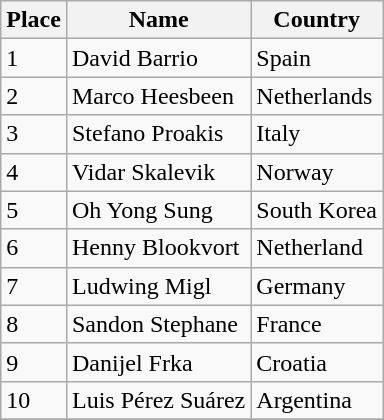<table class="wikitable">
<tr>
<th>Place</th>
<th>Name</th>
<th>Country</th>
</tr>
<tr>
<td>1</td>
<td>David Barrio</td>
<td> Spain</td>
</tr>
<tr>
<td>2</td>
<td>Marco Heesbeen</td>
<td> Netherlands</td>
</tr>
<tr>
<td>3</td>
<td>Stefano Proakis</td>
<td> Italy</td>
</tr>
<tr>
<td>4</td>
<td>Vidar Skalevik</td>
<td> Norway</td>
</tr>
<tr>
<td>5</td>
<td>Oh Yong Sung</td>
<td> South Korea</td>
</tr>
<tr>
<td>6</td>
<td>Henny Blookvort</td>
<td> Netherland</td>
</tr>
<tr>
<td>7</td>
<td>Ludwing Migl</td>
<td> Germany</td>
</tr>
<tr>
<td>8</td>
<td>Sandon Stephane</td>
<td> France</td>
</tr>
<tr>
<td>9</td>
<td>Danijel Frka</td>
<td> Croatia</td>
</tr>
<tr>
<td>10</td>
<td>Luis Pérez Suárez</td>
<td> Argentina</td>
</tr>
<tr>
</tr>
</table>
